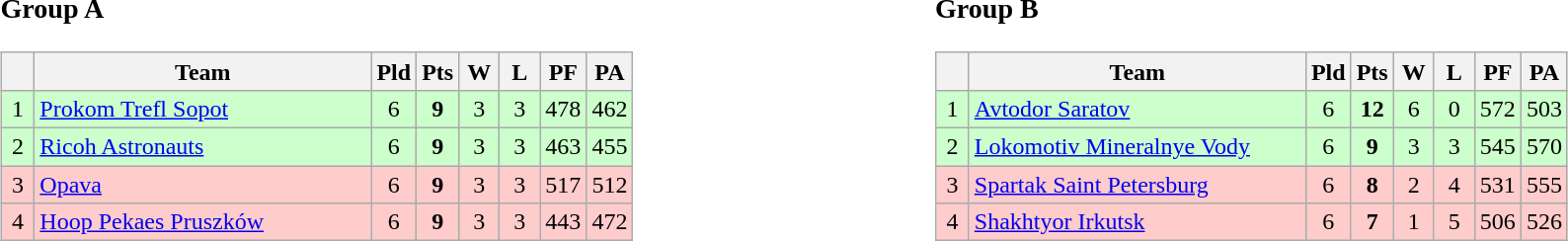<table>
<tr>
<td style="vertical-align:top; width:33%;"><br><h3>Group A</h3><table class=wikitable style="text-align:center">
<tr>
<th width=15></th>
<th width=220>Team</th>
<th width=20>Pld</th>
<th width=20>Pts</th>
<th width=20>W</th>
<th width=20>L</th>
<th width=20>PF</th>
<th width=20>PA</th>
</tr>
<tr bgcolor=#ccffcc>
<td>1</td>
<td align=left> <a href='#'>Prokom Trefl Sopot</a></td>
<td>6</td>
<td><strong>9</strong></td>
<td>3</td>
<td>3</td>
<td>478</td>
<td>462</td>
</tr>
<tr bgcolor=#ccffcc>
<td>2</td>
<td align=left> <a href='#'>Ricoh Astronauts</a></td>
<td>6</td>
<td><strong>9</strong></td>
<td>3</td>
<td>3</td>
<td>463</td>
<td>455</td>
</tr>
<tr bgcolor=#ffcccc>
<td>3</td>
<td align=left> <a href='#'>Opava</a></td>
<td>6</td>
<td><strong>9</strong></td>
<td>3</td>
<td>3</td>
<td>517</td>
<td>512</td>
</tr>
<tr bgcolor=#ffcccc>
<td>4</td>
<td align=left> <a href='#'>Hoop Pekaes Pruszków</a></td>
<td>6</td>
<td><strong>9</strong></td>
<td>3</td>
<td>3</td>
<td>443</td>
<td>472</td>
</tr>
</table>
</td>
<td style="vertical-align:top; width:33%;"><br><h3>Group B</h3><table class=wikitable style="text-align:center">
<tr>
<th width=15></th>
<th width=220>Team</th>
<th width=20>Pld</th>
<th width=20>Pts</th>
<th width=20>W</th>
<th width=20>L</th>
<th width=20>PF</th>
<th width=20>PA</th>
</tr>
<tr bgcolor=#ccffcc>
<td>1</td>
<td align=left> <a href='#'>Avtodor Saratov</a></td>
<td>6</td>
<td><strong>12</strong></td>
<td>6</td>
<td>0</td>
<td>572</td>
<td>503</td>
</tr>
<tr bgcolor=#ccffcc>
<td>2</td>
<td align=left> <a href='#'>Lokomotiv Mineralnye Vody</a></td>
<td>6</td>
<td><strong>9</strong></td>
<td>3</td>
<td>3</td>
<td>545</td>
<td>570</td>
</tr>
<tr bgcolor=#ffcccc>
<td>3</td>
<td align=left> <a href='#'>Spartak Saint Petersburg</a></td>
<td>6</td>
<td><strong>8</strong></td>
<td>2</td>
<td>4</td>
<td>531</td>
<td>555</td>
</tr>
<tr bgcolor=#ffcccc>
<td>4</td>
<td align=left> <a href='#'>Shakhtyor Irkutsk</a></td>
<td>6</td>
<td><strong>7</strong></td>
<td>1</td>
<td>5</td>
<td>506</td>
<td>526</td>
</tr>
</table>
</td>
</tr>
</table>
